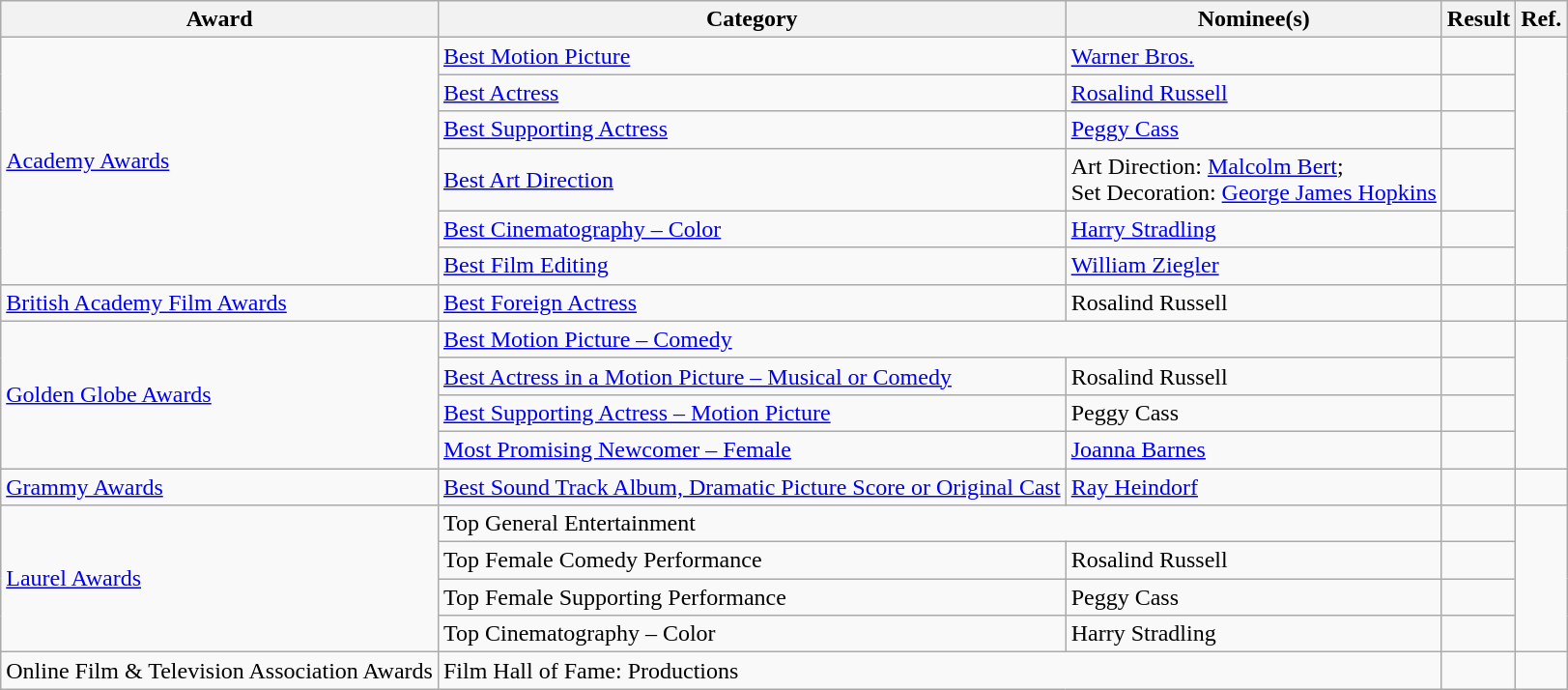<table class="wikitable plainrowheaders">
<tr>
<th>Award</th>
<th>Category</th>
<th>Nominee(s)</th>
<th>Result</th>
<th>Ref.</th>
</tr>
<tr>
<td rowspan="6"><a href='#'>Academy Awards</a></td>
<td><a href='#'>Best Motion Picture</a></td>
<td><a href='#'>Warner Bros.</a></td>
<td></td>
<td align="center" rowspan="6"></td>
</tr>
<tr>
<td><a href='#'>Best Actress</a></td>
<td><a href='#'>Rosalind Russell</a></td>
<td></td>
</tr>
<tr>
<td><a href='#'>Best Supporting Actress</a></td>
<td><a href='#'>Peggy Cass</a></td>
<td></td>
</tr>
<tr>
<td><a href='#'>Best Art Direction</a></td>
<td>Art Direction: <a href='#'>Malcolm Bert</a>; <br> Set Decoration: <a href='#'>George James Hopkins</a></td>
<td></td>
</tr>
<tr>
<td><a href='#'>Best Cinematography – Color</a></td>
<td><a href='#'>Harry Stradling</a></td>
<td></td>
</tr>
<tr>
<td><a href='#'>Best Film Editing</a></td>
<td><a href='#'>William Ziegler</a></td>
<td></td>
</tr>
<tr>
<td><a href='#'>British Academy Film Awards</a></td>
<td><a href='#'>Best Foreign Actress</a></td>
<td>Rosalind Russell</td>
<td></td>
<td align="center"></td>
</tr>
<tr>
<td rowspan="4"><a href='#'>Golden Globe Awards</a></td>
<td colspan="2"><a href='#'>Best Motion Picture – Comedy</a></td>
<td></td>
<td align="center" rowspan="4"></td>
</tr>
<tr>
<td><a href='#'>Best Actress in a Motion Picture – Musical or Comedy</a></td>
<td>Rosalind Russell</td>
<td></td>
</tr>
<tr>
<td><a href='#'>Best Supporting Actress – Motion Picture</a></td>
<td>Peggy Cass</td>
<td></td>
</tr>
<tr>
<td><a href='#'>Most Promising Newcomer – Female</a></td>
<td><a href='#'>Joanna Barnes</a></td>
<td></td>
</tr>
<tr>
<td><a href='#'>Grammy Awards</a></td>
<td><a href='#'>Best Sound Track Album, Dramatic Picture Score or Original Cast</a></td>
<td><a href='#'>Ray Heindorf</a></td>
<td></td>
<td align="center"></td>
</tr>
<tr>
<td rowspan="4"><a href='#'>Laurel Awards</a></td>
<td colspan="2">Top General Entertainment</td>
<td></td>
<td align="center" rowspan="4"></td>
</tr>
<tr>
<td>Top Female Comedy Performance</td>
<td>Rosalind Russell</td>
<td></td>
</tr>
<tr>
<td>Top Female Supporting Performance</td>
<td>Peggy Cass</td>
<td></td>
</tr>
<tr>
<td>Top Cinematography – Color</td>
<td>Harry Stradling</td>
<td></td>
</tr>
<tr>
<td>Online Film & Television Association Awards</td>
<td colspan="2">Film Hall of Fame: Productions</td>
<td></td>
<td align="center"></td>
</tr>
</table>
